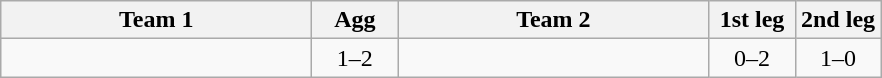<table class="wikitable" style="text-align:center">
<tr>
<th width=200>Team 1</th>
<th width=50>Agg</th>
<th width=200>Team 2</th>
<th width=50>1st leg</th>
<th width=50>2nd leg</th>
</tr>
<tr>
<td align=right></td>
<td>1–2</td>
<td align=left><strong></strong></td>
<td>0–2</td>
<td>1–0</td>
</tr>
</table>
